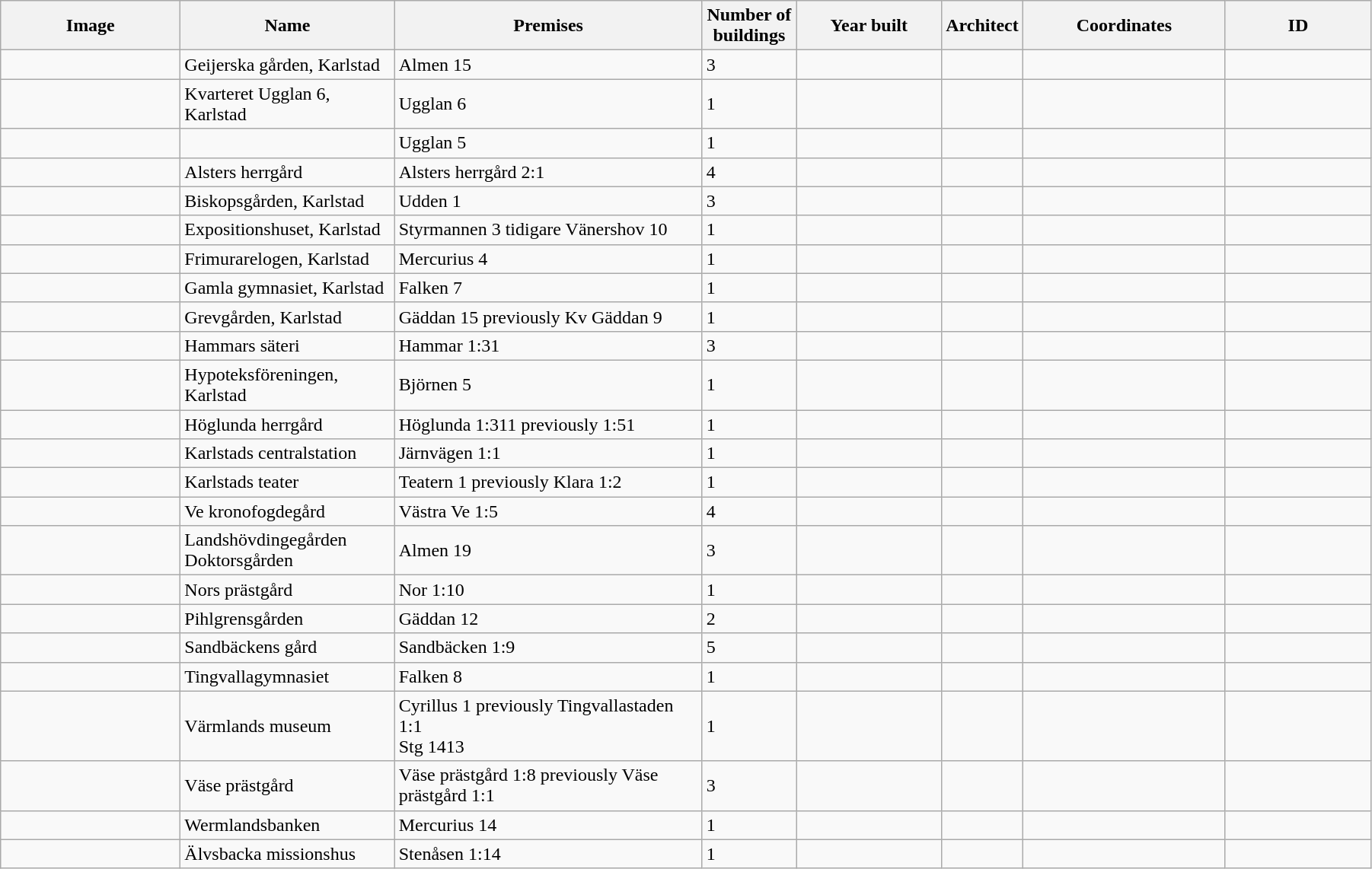<table class="wikitable" width="95%">
<tr>
<th width="150">Image</th>
<th>Name</th>
<th>Premises</th>
<th width="75">Number of<br>buildings</th>
<th width="120">Year built</th>
<th>Architect</th>
<th width="170">Coordinates</th>
<th width="120">ID</th>
</tr>
<tr>
<td></td>
<td>Geijerska gården, Karlstad</td>
<td>Almen 15</td>
<td>3</td>
<td></td>
<td></td>
<td></td>
<td></td>
</tr>
<tr>
<td></td>
<td>Kvarteret Ugglan 6, Karlstad</td>
<td>Ugglan 6</td>
<td>1</td>
<td></td>
<td></td>
<td></td>
<td></td>
</tr>
<tr>
<td></td>
<td></td>
<td>Ugglan 5</td>
<td>1</td>
<td></td>
<td></td>
<td></td>
<td></td>
</tr>
<tr>
<td></td>
<td>Alsters herrgård</td>
<td>Alsters herrgård 2:1</td>
<td>4</td>
<td></td>
<td></td>
<td></td>
<td></td>
</tr>
<tr>
<td></td>
<td>Biskopsgården, Karlstad</td>
<td>Udden 1</td>
<td>3</td>
<td></td>
<td></td>
<td></td>
<td></td>
</tr>
<tr>
<td></td>
<td>Expositionshuset, Karlstad</td>
<td>Styrmannen 3 tidigare Vänershov 10</td>
<td>1</td>
<td></td>
<td></td>
<td></td>
<td></td>
</tr>
<tr>
<td></td>
<td>Frimurarelogen, Karlstad</td>
<td>Mercurius 4</td>
<td>1</td>
<td></td>
<td></td>
<td></td>
<td></td>
</tr>
<tr>
<td></td>
<td>Gamla gymnasiet, Karlstad</td>
<td>Falken 7</td>
<td>1</td>
<td></td>
<td></td>
<td></td>
<td></td>
</tr>
<tr>
<td></td>
<td>Grevgården, Karlstad</td>
<td>Gäddan 15 previously Kv Gäddan 9</td>
<td>1</td>
<td></td>
<td></td>
<td></td>
<td></td>
</tr>
<tr>
<td></td>
<td>Hammars säteri</td>
<td>Hammar 1:31</td>
<td>3</td>
<td></td>
<td></td>
<td></td>
<td></td>
</tr>
<tr>
<td></td>
<td>Hypoteksföreningen, Karlstad</td>
<td>Björnen 5</td>
<td>1</td>
<td></td>
<td></td>
<td></td>
<td></td>
</tr>
<tr>
<td></td>
<td>Höglunda herrgård</td>
<td>Höglunda 1:311 previously 1:51</td>
<td>1</td>
<td></td>
<td></td>
<td></td>
<td></td>
</tr>
<tr>
<td></td>
<td>Karlstads centralstation</td>
<td>Järnvägen 1:1</td>
<td>1</td>
<td></td>
<td></td>
<td></td>
<td></td>
</tr>
<tr>
<td></td>
<td>Karlstads teater</td>
<td>Teatern 1 previously Klara 1:2</td>
<td>1</td>
<td></td>
<td></td>
<td></td>
<td></td>
</tr>
<tr>
<td></td>
<td>Ve kronofogdegård</td>
<td>Västra Ve 1:5</td>
<td>4</td>
<td></td>
<td></td>
<td></td>
<td></td>
</tr>
<tr>
<td></td>
<td>Landshövdingegården<br>Doktorsgården</td>
<td>Almen 19</td>
<td>3</td>
<td></td>
<td></td>
<td></td>
<td></td>
</tr>
<tr>
<td></td>
<td>Nors prästgård</td>
<td>Nor 1:10</td>
<td>1</td>
<td></td>
<td></td>
<td></td>
<td></td>
</tr>
<tr>
<td></td>
<td>Pihlgrensgården</td>
<td>Gäddan 12</td>
<td>2</td>
<td></td>
<td></td>
<td></td>
<td></td>
</tr>
<tr>
<td></td>
<td>Sandbäckens gård</td>
<td>Sandbäcken 1:9</td>
<td>5</td>
<td></td>
<td></td>
<td></td>
<td></td>
</tr>
<tr>
<td></td>
<td>Tingvallagymnasiet</td>
<td>Falken 8</td>
<td>1</td>
<td></td>
<td></td>
<td></td>
<td></td>
</tr>
<tr>
<td></td>
<td>Värmlands museum</td>
<td>Cyrillus 1 previously Tingvallastaden 1:1<br>Stg 1413</td>
<td>1</td>
<td></td>
<td></td>
<td></td>
<td></td>
</tr>
<tr>
<td></td>
<td>Väse prästgård</td>
<td>Väse prästgård 1:8 previously Väse prästgård 1:1</td>
<td>3</td>
<td></td>
<td></td>
<td></td>
<td></td>
</tr>
<tr>
<td></td>
<td>Wermlandsbanken</td>
<td>Mercurius 14</td>
<td>1</td>
<td></td>
<td></td>
<td></td>
<td></td>
</tr>
<tr>
<td></td>
<td>Älvsbacka missionshus</td>
<td>Stenåsen 1:14</td>
<td>1</td>
<td></td>
<td></td>
<td></td>
<td></td>
</tr>
</table>
